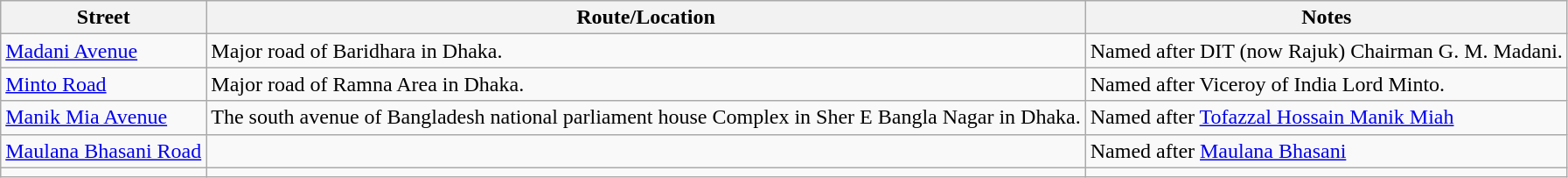<table class="wikitable">
<tr>
<th>Street</th>
<th>Route/Location</th>
<th>Notes</th>
</tr>
<tr>
<td><a href='#'>Madani Avenue</a></td>
<td>Major road of Baridhara in Dhaka.</td>
<td>Named after DIT (now Rajuk) Chairman G. M. Madani.</td>
</tr>
<tr>
<td><a href='#'>Minto Road</a></td>
<td>Major road of Ramna Area in Dhaka.</td>
<td>Named after Viceroy of India Lord Minto.</td>
</tr>
<tr>
<td><a href='#'>Manik Mia Avenue</a></td>
<td>The south avenue of Bangladesh national parliament house Complex in Sher E Bangla Nagar in Dhaka.</td>
<td>Named after <a href='#'>Tofazzal Hossain Manik Miah</a></td>
</tr>
<tr>
<td><a href='#'>Maulana Bhasani Road</a></td>
<td></td>
<td>Named after <a href='#'>Maulana Bhasani</a></td>
</tr>
<tr>
<td></td>
<td></td>
<td></td>
</tr>
</table>
